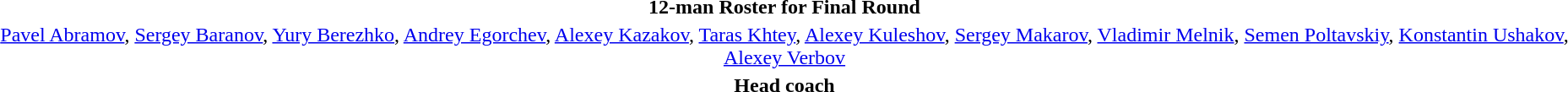<table style="text-align: center; margin-top: 2em; margin-left: auto; margin-right: auto">
<tr>
<td><strong>12-man Roster for Final Round</strong></td>
</tr>
<tr>
<td><a href='#'>Pavel Abramov</a>, <a href='#'>Sergey Baranov</a>, <a href='#'>Yury Berezhko</a>, <a href='#'>Andrey Egorchev</a>, <a href='#'>Alexey Kazakov</a>, <a href='#'>Taras Khtey</a>, <a href='#'>Alexey Kuleshov</a>, <a href='#'>Sergey Makarov</a>, <a href='#'>Vladimir Melnik</a>, <a href='#'>Semen Poltavskiy</a>, <a href='#'>Konstantin Ushakov</a>, <a href='#'>Alexey Verbov</a></td>
</tr>
<tr>
<td><strong>Head coach</strong></td>
</tr>
<tr>
<td></td>
</tr>
</table>
